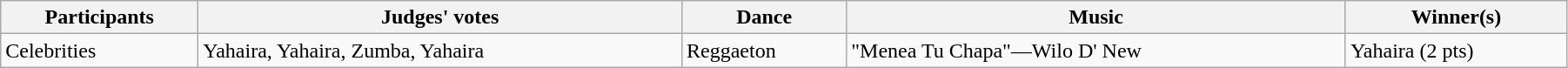<table class="wikitable" style="width:95%; white-space:nowrap">
<tr>
<th>Participants</th>
<th>Judges' votes</th>
<th>Dance</th>
<th>Music</th>
<th>Winner(s)</th>
</tr>
<tr>
<td>Celebrities</td>
<td>Yahaira, Yahaira, Zumba, Yahaira</td>
<td>Reggaeton</td>
<td>"Menea Tu Chapa"—Wilo D' New</td>
<td>Yahaira (2 pts)</td>
</tr>
</table>
